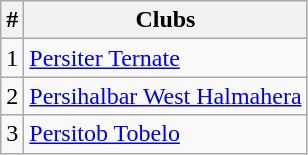<table class="wikitable sortable">
<tr>
<th>#</th>
<th>Clubs</th>
</tr>
<tr>
<td>1</td>
<td><a href='#'>Persiter Ternate</a></td>
</tr>
<tr>
<td>2</td>
<td><a href='#'>Persihalbar West Halmahera</a></td>
</tr>
<tr>
<td>3</td>
<td><a href='#'>Persitob Tobelo</a></td>
</tr>
</table>
